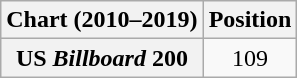<table class="wikitable plainrowheaders" style="text-align:center">
<tr>
<th scope="col">Chart (2010–2019)</th>
<th scope="col">Position</th>
</tr>
<tr>
<th scope="row">US <em>Billboard</em> 200</th>
<td>109</td>
</tr>
</table>
